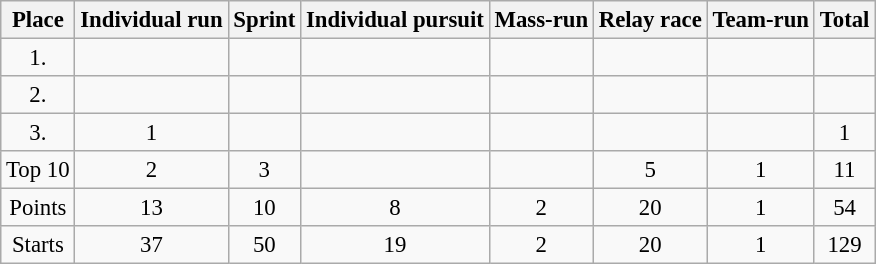<table class="wikitable" style="text-align:center;font-size: 95%;">
<tr>
<th>Place</th>
<th>Individual run</th>
<th>Sprint</th>
<th>Individual pursuit</th>
<th>Mass-run</th>
<th>Relay race</th>
<th>Team-run</th>
<th>Total</th>
</tr>
<tr>
<td>1.</td>
<td></td>
<td></td>
<td></td>
<td></td>
<td></td>
<td></td>
<td></td>
</tr>
<tr>
<td>2.</td>
<td></td>
<td></td>
<td></td>
<td></td>
<td></td>
<td></td>
<td></td>
</tr>
<tr>
<td>3.</td>
<td>1</td>
<td></td>
<td></td>
<td></td>
<td></td>
<td></td>
<td>1</td>
</tr>
<tr>
<td>Top 10</td>
<td>2</td>
<td>3</td>
<td></td>
<td></td>
<td>5</td>
<td>1</td>
<td>11</td>
</tr>
<tr>
<td>Points</td>
<td>13</td>
<td>10</td>
<td>8</td>
<td>2</td>
<td>20</td>
<td>1</td>
<td>54</td>
</tr>
<tr>
<td>Starts</td>
<td>37</td>
<td>50</td>
<td>19</td>
<td>2</td>
<td>20</td>
<td>1</td>
<td>129</td>
</tr>
</table>
